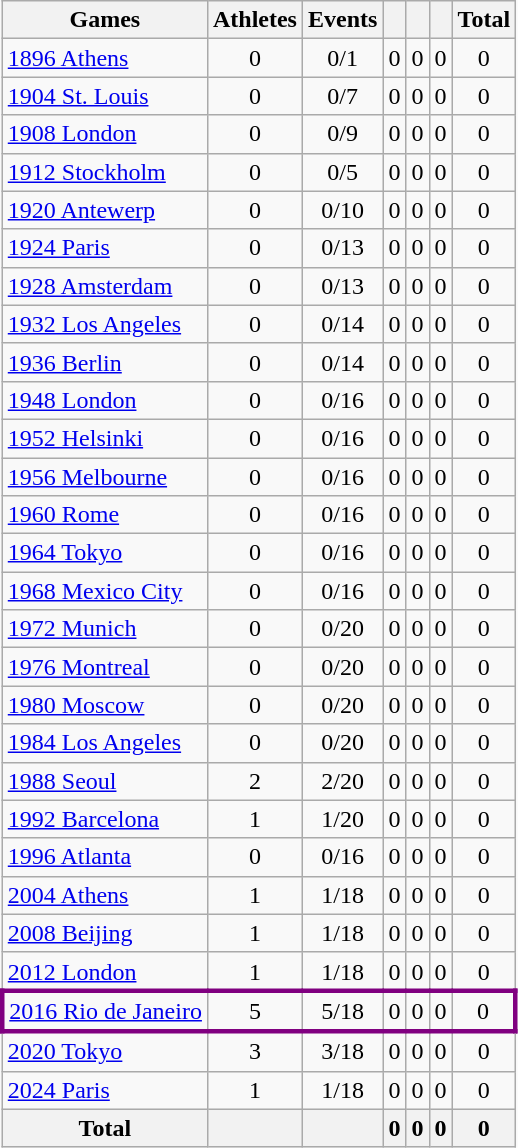<table class="wikitable sortable" style="text-align:center">
<tr>
<th>Games</th>
<th>Athletes</th>
<th>Events</th>
<th width:3em; font-weight:bold;"></th>
<th width:3em; font-weight:bold;"></th>
<th width:3em; font-weight:bold;"></th>
<th style="width:3; font-weight:bold;">Total</th>
</tr>
<tr>
<td align=left> <a href='#'>1896 Athens</a></td>
<td>0</td>
<td>0/1</td>
<td>0</td>
<td>0</td>
<td>0</td>
<td>0</td>
</tr>
<tr>
<td align=left> <a href='#'>1904 St. Louis</a></td>
<td>0</td>
<td>0/7</td>
<td>0</td>
<td>0</td>
<td>0</td>
<td>0</td>
</tr>
<tr>
<td align=left> <a href='#'>1908 London</a></td>
<td>0</td>
<td>0/9</td>
<td>0</td>
<td>0</td>
<td>0</td>
<td>0</td>
</tr>
<tr>
<td align=left> <a href='#'>1912 Stockholm</a></td>
<td>0</td>
<td>0/5</td>
<td>0</td>
<td>0</td>
<td>0</td>
<td>0</td>
</tr>
<tr>
<td align=left> <a href='#'>1920 Antewerp</a></td>
<td>0</td>
<td>0/10</td>
<td>0</td>
<td>0</td>
<td>0</td>
<td>0</td>
</tr>
<tr>
<td align=left> <a href='#'>1924 Paris</a></td>
<td>0</td>
<td>0/13</td>
<td>0</td>
<td>0</td>
<td>0</td>
<td>0</td>
</tr>
<tr>
<td align=left> <a href='#'>1928 Amsterdam</a></td>
<td>0</td>
<td>0/13</td>
<td>0</td>
<td>0</td>
<td>0</td>
<td>0</td>
</tr>
<tr>
<td align=left> <a href='#'>1932 Los Angeles</a></td>
<td>0</td>
<td>0/14</td>
<td>0</td>
<td>0</td>
<td>0</td>
<td>0</td>
</tr>
<tr>
<td align=left> <a href='#'>1936 Berlin</a></td>
<td>0</td>
<td>0/14</td>
<td>0</td>
<td>0</td>
<td>0</td>
<td>0</td>
</tr>
<tr>
<td align=left> <a href='#'>1948 London</a></td>
<td>0</td>
<td>0/16</td>
<td>0</td>
<td>0</td>
<td>0</td>
<td>0</td>
</tr>
<tr>
<td align=left> <a href='#'>1952 Helsinki</a></td>
<td>0</td>
<td>0/16</td>
<td>0</td>
<td>0</td>
<td>0</td>
<td>0</td>
</tr>
<tr>
<td align=left> <a href='#'>1956 Melbourne</a></td>
<td>0</td>
<td>0/16</td>
<td>0</td>
<td>0</td>
<td>0</td>
<td>0</td>
</tr>
<tr>
<td align=left> <a href='#'>1960 Rome</a></td>
<td>0</td>
<td>0/16</td>
<td>0</td>
<td>0</td>
<td>0</td>
<td>0</td>
</tr>
<tr>
<td align=left> <a href='#'>1964 Tokyo</a></td>
<td>0</td>
<td>0/16</td>
<td>0</td>
<td>0</td>
<td>0</td>
<td>0</td>
</tr>
<tr>
<td align=left> <a href='#'>1968 Mexico City</a></td>
<td>0</td>
<td>0/16</td>
<td>0</td>
<td>0</td>
<td>0</td>
<td>0</td>
</tr>
<tr>
<td align=left> <a href='#'>1972 Munich</a></td>
<td>0</td>
<td>0/20</td>
<td>0</td>
<td>0</td>
<td>0</td>
<td>0</td>
</tr>
<tr>
<td align=left> <a href='#'>1976 Montreal</a></td>
<td>0</td>
<td>0/20</td>
<td>0</td>
<td>0</td>
<td>0</td>
<td>0</td>
</tr>
<tr>
<td align=left> <a href='#'>1980 Moscow</a></td>
<td>0</td>
<td>0/20</td>
<td>0</td>
<td>0</td>
<td>0</td>
<td>0</td>
</tr>
<tr>
<td align=left> <a href='#'>1984 Los Angeles</a></td>
<td>0</td>
<td>0/20</td>
<td>0</td>
<td>0</td>
<td>0</td>
<td>0</td>
</tr>
<tr>
<td align=left> <a href='#'>1988 Seoul</a></td>
<td>2</td>
<td>2/20</td>
<td>0</td>
<td>0</td>
<td>0</td>
<td>0</td>
</tr>
<tr>
<td align=left> <a href='#'>1992 Barcelona</a></td>
<td>1</td>
<td>1/20</td>
<td>0</td>
<td>0</td>
<td>0</td>
<td>0</td>
</tr>
<tr>
<td align=left> <a href='#'>1996 Atlanta</a></td>
<td>0</td>
<td>0/16</td>
<td>0</td>
<td>0</td>
<td>0</td>
<td>0</td>
</tr>
<tr>
<td align=left> <a href='#'>2004 Athens</a></td>
<td>1</td>
<td>1/18</td>
<td>0</td>
<td>0</td>
<td>0</td>
<td>0</td>
</tr>
<tr>
<td align=left> <a href='#'>2008 Beijing</a></td>
<td>1</td>
<td>1/18</td>
<td>0</td>
<td>0</td>
<td>0</td>
<td>0</td>
</tr>
<tr>
<td align=left> <a href='#'>2012 London</a></td>
<td>1</td>
<td>1/18</td>
<td>0</td>
<td>0</td>
<td>0</td>
<td>0</td>
</tr>
<tr>
</tr>
<tr align=center style="border: 3px solid purple">
<td align=left> <a href='#'>2016 Rio de Janeiro</a></td>
<td>5</td>
<td>5/18</td>
<td>0</td>
<td>0</td>
<td>0</td>
<td>0</td>
</tr>
<tr>
<td align=left> <a href='#'>2020 Tokyo</a></td>
<td>3</td>
<td>3/18</td>
<td>0</td>
<td>0</td>
<td>0</td>
<td>0</td>
</tr>
<tr>
<td align=left> <a href='#'>2024 Paris</a></td>
<td>1</td>
<td>1/18</td>
<td>0</td>
<td>0</td>
<td>0</td>
<td>0</td>
</tr>
<tr>
<th>Total</th>
<th></th>
<th></th>
<th>0</th>
<th>0</th>
<th>0</th>
<th>0</th>
</tr>
</table>
